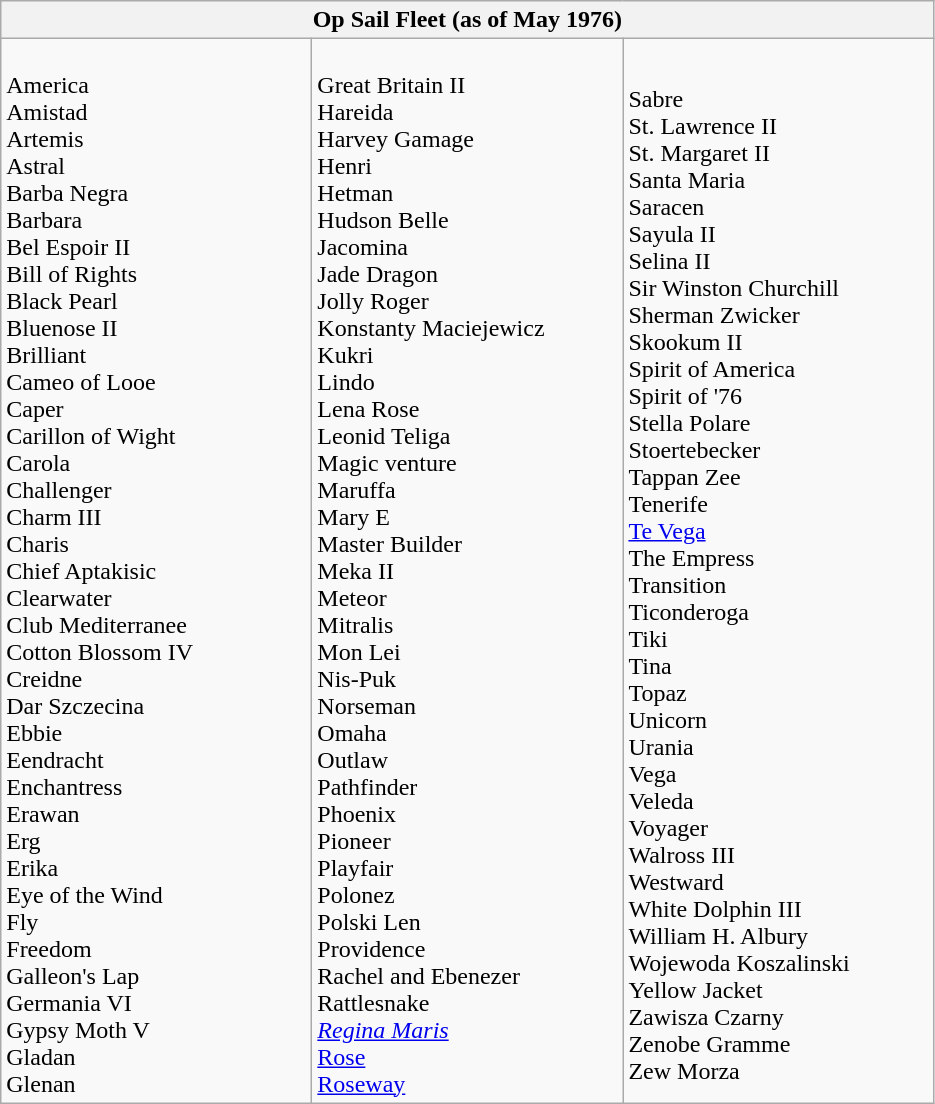<table class="wikitable">
<tr>
<th colspan="3">Op Sail Fleet (as of May 1976)</th>
</tr>
<tr>
<td style="width:200px;"><br>America<br>
Amistad<br>
Artemis<br>
Astral<br>
Barba Negra<br>
Barbara<br>
Bel Espoir II<br>
Bill of Rights<br>
Black Pearl<br>
Bluenose II<br>
Brilliant<br>
Cameo of Looe<br>
Caper<br>
Carillon of Wight<br>
Carola<br>
Challenger<br>
Charm III<br>
Charis<br>
Chief Aptakisic<br>
Clearwater<br>
Club Mediterranee<br>
Cotton Blossom IV<br>
Creidne<br>
Dar Szczecina<br>
Ebbie<br>
Eendracht<br>
Enchantress<br>
Erawan<br>
Erg<br>
Erika<br>
Eye of the Wind<br>
Fly<br>
Freedom<br>
Galleon's Lap<br>
Germania VI<br>
Gypsy Moth V<br>
Gladan<br>
Glenan</td>
<td style="width:200px;"><br>Great Britain II<br>
Hareida<br>
Harvey Gamage<br>
Henri<br>
Hetman<br>
Hudson Belle<br>
Jacomina<br>
Jade Dragon<br>
Jolly Roger <br>
Konstanty Maciejewicz<br>
Kukri<br>
Lindo<br>
Lena Rose<br>
Leonid Teliga<br>
Magic venture<br>
Maruffa<br>
Mary E<br>
Master Builder<br>
Meka II<br>
Meteor<br>
Mitralis<br>
Mon Lei<br>
Nis-Puk<br>
Norseman<br>
Omaha<br>
Outlaw<br>
Pathfinder<br>
Phoenix<br>
Pioneer<br>
Playfair<br>
Polonez<br>
Polski Len<br>
Providence<br>
Rachel and Ebenezer<br>
Rattlesnake<br>
<a href='#'><em>Regina Maris</em></a><br>
<a href='#'>Rose</a><br>
<a href='#'>Roseway</a></td>
<td style="width:200px;"><br>Sabre<br>
St. Lawrence II<br>
St. Margaret II<br>
Santa Maria<br>
Saracen<br>
Sayula II<br>
Selina II<br>
Sir Winston Churchill<br>
Sherman Zwicker<br>
Skookum II<br>
Spirit of America<br>
Spirit of '76<br>
Stella Polare<br>
Stoertebecker<br>
Tappan Zee<br>
Tenerife<br>
<a href='#'>Te Vega</a><br>
The Empress<br>
Transition<br>
Ticonderoga<br>
Tiki<br>
Tina<br>
Topaz<br>
Unicorn<br>
Urania<br>
Vega<br>
Veleda<br>
Voyager<br>
Walross III<br>
Westward<br>
White Dolphin III<br>
William H. Albury<br>
Wojewoda Koszalinski<br>
Yellow Jacket<br>
Zawisza Czarny<br>
Zenobe Gramme<br>
Zew Morza</td>
</tr>
</table>
